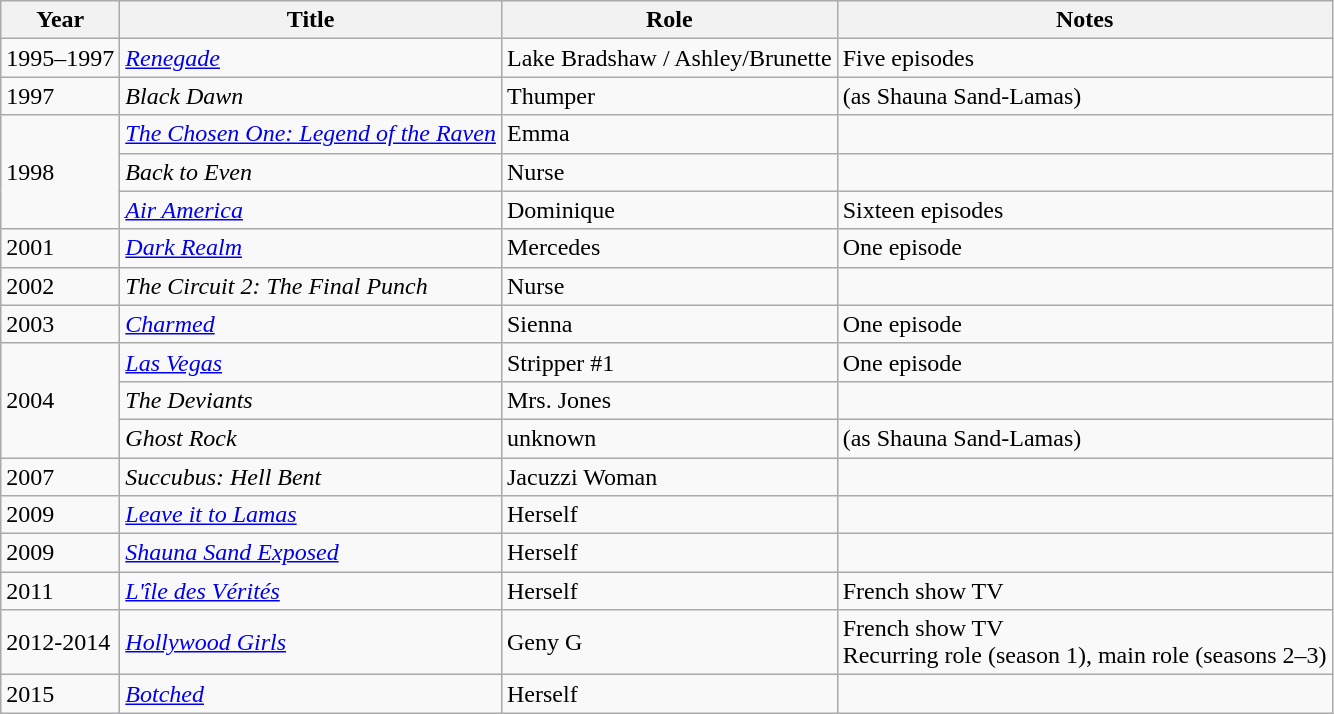<table class="wikitable">
<tr>
<th>Year</th>
<th>Title</th>
<th>Role</th>
<th>Notes</th>
</tr>
<tr>
<td>1995–1997</td>
<td><em><a href='#'>Renegade</a></em></td>
<td>Lake Bradshaw / Ashley/Brunette</td>
<td>Five episodes</td>
</tr>
<tr>
<td>1997</td>
<td><em>Black Dawn</em></td>
<td>Thumper</td>
<td>(as Shauna Sand-Lamas)</td>
</tr>
<tr>
<td rowspan=3>1998</td>
<td><em><a href='#'>The Chosen One: Legend of the Raven</a></em></td>
<td>Emma</td>
<td></td>
</tr>
<tr>
<td><em>Back to Even</em></td>
<td>Nurse</td>
<td></td>
</tr>
<tr>
<td><em><a href='#'>Air America</a></em></td>
<td>Dominique</td>
<td>Sixteen episodes</td>
</tr>
<tr>
<td>2001</td>
<td><em><a href='#'>Dark Realm</a></em></td>
<td>Mercedes</td>
<td>One episode</td>
</tr>
<tr>
<td>2002</td>
<td><em>The Circuit 2: The Final Punch</em></td>
<td>Nurse</td>
<td></td>
</tr>
<tr>
<td>2003</td>
<td><em><a href='#'>Charmed</a></em></td>
<td>Sienna</td>
<td>One  episode</td>
</tr>
<tr>
<td rowspan=3>2004</td>
<td><em><a href='#'>Las Vegas</a></em></td>
<td>Stripper #1</td>
<td>One  episode</td>
</tr>
<tr>
<td><em>The Deviants</em></td>
<td>Mrs. Jones</td>
<td></td>
</tr>
<tr>
<td><em>Ghost Rock</em></td>
<td>unknown</td>
<td>(as Shauna Sand-Lamas)</td>
</tr>
<tr>
<td>2007</td>
<td><em>Succubus: Hell Bent </em></td>
<td>Jacuzzi Woman</td>
<td></td>
</tr>
<tr>
<td>2009</td>
<td><em><a href='#'>Leave it to Lamas</a></em></td>
<td>Herself</td>
<td></td>
</tr>
<tr>
<td>2009</td>
<td><em><a href='#'>Shauna Sand Exposed</a></em></td>
<td>Herself</td>
<td></td>
</tr>
<tr>
<td>2011</td>
<td><em><a href='#'>L'île des Vérités</a></em></td>
<td>Herself</td>
<td>French show TV</td>
</tr>
<tr>
<td>2012-2014</td>
<td><em><a href='#'>Hollywood Girls</a></em></td>
<td>Geny G</td>
<td>French show TV<br>Recurring role (season 1), main role (seasons 2–3)</td>
</tr>
<tr>
<td>2015</td>
<td><em><a href='#'>Botched</a></em></td>
<td>Herself</td>
<td></td>
</tr>
</table>
